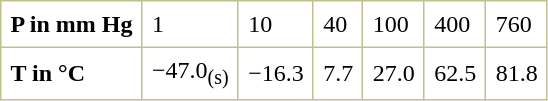<table border="1" cellspacing="0" cellpadding="6" style="margin: 0 0 0 0.5em; background: white; border-collapse: collapse; border-color: #C0C090;">
<tr>
<td><strong>P in mm Hg</strong></td>
<td>1</td>
<td>10</td>
<td>40</td>
<td>100</td>
<td>400</td>
<td>760</td>
</tr>
<tr>
<td><strong>T in °C</strong></td>
<td>−47.0<sub>(s)</sub></td>
<td>−16.3</td>
<td>7.7</td>
<td>27.0</td>
<td>62.5</td>
<td>81.8</td>
</tr>
</table>
